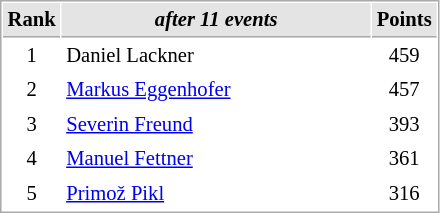<table cellspacing="1" cellpadding="3" style="border:1px solid #AAAAAA;font-size:86%">
<tr bgcolor="#E4E4E4">
<th style="border-bottom:1px solid #AAAAAA" width=10>Rank</th>
<th style="border-bottom:1px solid #AAAAAA" width=200><em>after 11 events</em></th>
<th style="border-bottom:1px solid #AAAAAA" width=20>Points</th>
</tr>
<tr>
<td align=center>1</td>
<td align=left> Daniel Lackner</td>
<td align=center>459</td>
</tr>
<tr>
<td align=center>2</td>
<td align=left> <a href='#'>Markus Eggenhofer</a></td>
<td align=center>457</td>
</tr>
<tr>
<td align=center>3</td>
<td align=left> <a href='#'>Severin Freund</a></td>
<td align=center>393</td>
</tr>
<tr>
<td align=center>4</td>
<td align=left> <a href='#'>Manuel Fettner</a></td>
<td align=center>361</td>
</tr>
<tr>
<td align=center>5</td>
<td align=left> <a href='#'>Primož Pikl</a></td>
<td align=center>316</td>
</tr>
</table>
